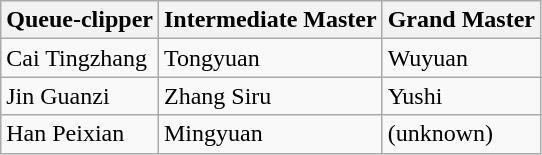<table class="wikitable">
<tr>
<th>Queue-clipper</th>
<th>Intermediate Master</th>
<th>Grand Master</th>
</tr>
<tr>
<td>Cai Tingzhang</td>
<td>Tongyuan</td>
<td>Wuyuan</td>
</tr>
<tr>
<td>Jin Guanzi</td>
<td>Zhang Siru</td>
<td>Yushi</td>
</tr>
<tr>
<td>Han Peixian</td>
<td>Mingyuan</td>
<td>(unknown)</td>
</tr>
</table>
